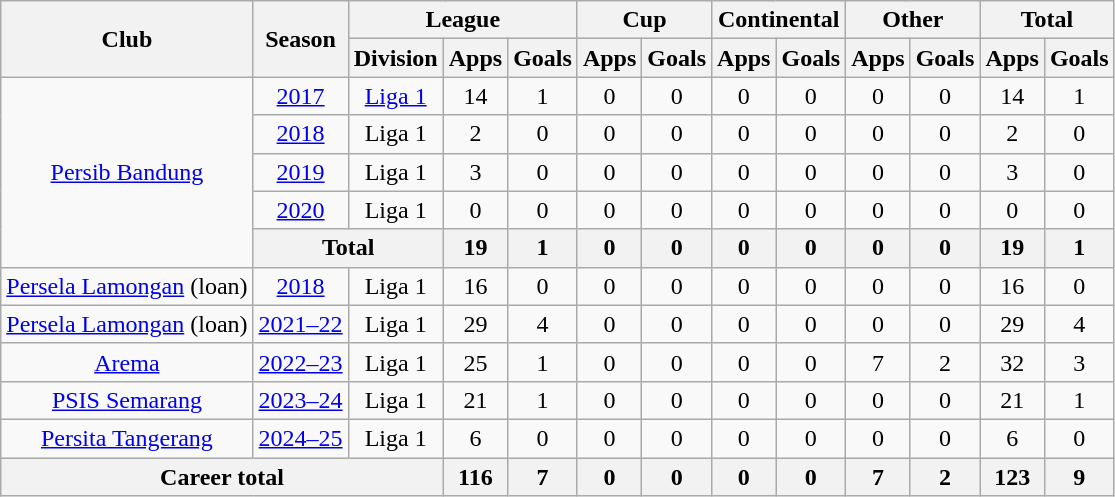<table class="wikitable" style="text-align:center">
<tr>
<th rowspan="2">Club</th>
<th rowspan="2">Season</th>
<th colspan="3">League</th>
<th colspan="2">Cup</th>
<th colspan="2">Continental</th>
<th colspan="2">Other</th>
<th colspan="2">Total</th>
</tr>
<tr>
<th>Division</th>
<th>Apps</th>
<th>Goals</th>
<th>Apps</th>
<th>Goals</th>
<th>Apps</th>
<th>Goals</th>
<th>Apps</th>
<th>Goals</th>
<th>Apps</th>
<th>Goals</th>
</tr>
<tr>
<td rowspan="5"><a href='#'>Persib Bandung</a></td>
<td><a href='#'>2017</a></td>
<td rowspan="1" valign="center"><a href='#'>Liga 1</a></td>
<td>14</td>
<td>1</td>
<td>0</td>
<td>0</td>
<td>0</td>
<td>0</td>
<td>0</td>
<td>0</td>
<td>14</td>
<td>1</td>
</tr>
<tr>
<td><a href='#'>2018</a></td>
<td rowspan="1" valign="center">Liga 1</td>
<td>2</td>
<td>0</td>
<td>0</td>
<td>0</td>
<td>0</td>
<td>0</td>
<td>0</td>
<td>0</td>
<td>2</td>
<td>0</td>
</tr>
<tr>
<td><a href='#'>2019</a></td>
<td rowspan="1" valign="center">Liga 1</td>
<td>3</td>
<td>0</td>
<td>0</td>
<td>0</td>
<td>0</td>
<td>0</td>
<td>0</td>
<td>0</td>
<td>3</td>
<td>0</td>
</tr>
<tr>
<td><a href='#'>2020</a></td>
<td rowspan="1" valign="center">Liga 1</td>
<td>0</td>
<td>0</td>
<td>0</td>
<td>0</td>
<td>0</td>
<td>0</td>
<td>0</td>
<td>0</td>
<td>0</td>
<td>0</td>
</tr>
<tr>
<th colspan="2">Total</th>
<th>19</th>
<th>1</th>
<th>0</th>
<th>0</th>
<th>0</th>
<th>0</th>
<th>0</th>
<th>0</th>
<th>19</th>
<th>1</th>
</tr>
<tr>
<td rowspan="1" valign="center"><a href='#'>Persela Lamongan</a> (loan)</td>
<td><a href='#'>2018</a></td>
<td rowspan="1" valign="center">Liga 1</td>
<td>16</td>
<td>0</td>
<td>0</td>
<td>0</td>
<td>0</td>
<td>0</td>
<td>0</td>
<td>0</td>
<td>16</td>
<td>0</td>
</tr>
<tr>
<td rowspan="1" valign="center"><a href='#'>Persela Lamongan</a> (loan)</td>
<td><a href='#'>2021–22</a></td>
<td rowspan="1" valign="center">Liga 1</td>
<td>29</td>
<td>4</td>
<td>0</td>
<td>0</td>
<td>0</td>
<td>0</td>
<td>0</td>
<td>0</td>
<td>29</td>
<td>4</td>
</tr>
<tr>
<td rowspan="1"><a href='#'>Arema</a></td>
<td><a href='#'>2022–23</a></td>
<td rowspan="1">Liga 1</td>
<td>25</td>
<td>1</td>
<td>0</td>
<td>0</td>
<td>0</td>
<td>0</td>
<td>7</td>
<td>2</td>
<td>32</td>
<td>3</td>
</tr>
<tr>
<td><a href='#'>PSIS Semarang</a></td>
<td><a href='#'>2023–24</a></td>
<td>Liga 1</td>
<td>21</td>
<td>1</td>
<td>0</td>
<td>0</td>
<td>0</td>
<td>0</td>
<td>0</td>
<td>0</td>
<td>21</td>
<td>1</td>
</tr>
<tr>
<td rowspan="1"><a href='#'>Persita Tangerang</a></td>
<td><a href='#'>2024–25</a></td>
<td rowspan="1">Liga 1</td>
<td>6</td>
<td>0</td>
<td>0</td>
<td>0</td>
<td>0</td>
<td>0</td>
<td>0</td>
<td>0</td>
<td>6</td>
<td>0</td>
</tr>
<tr>
<th colspan="3">Career total</th>
<th>116</th>
<th>7</th>
<th>0</th>
<th>0</th>
<th>0</th>
<th>0</th>
<th>7</th>
<th>2</th>
<th>123</th>
<th>9</th>
</tr>
</table>
